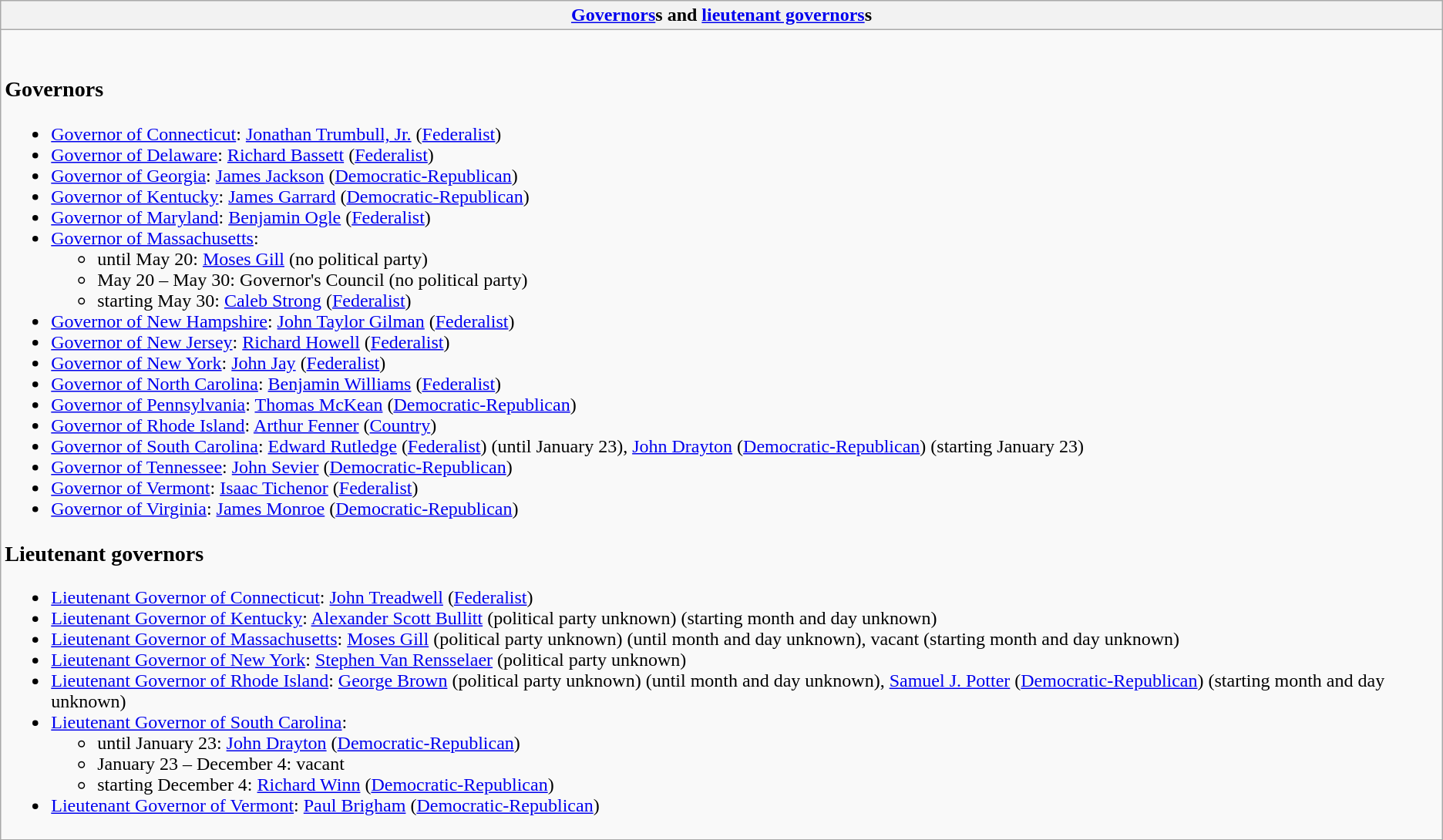<table class="wikitable collapsible collapsed">
<tr>
<th><a href='#'>Governors</a>s and <a href='#'>lieutenant governors</a>s</th>
</tr>
<tr>
<td><br><h3>Governors</h3><ul><li><a href='#'>Governor of Connecticut</a>: <a href='#'>Jonathan Trumbull, Jr.</a> (<a href='#'>Federalist</a>)</li><li><a href='#'>Governor of Delaware</a>: <a href='#'>Richard Bassett</a> (<a href='#'>Federalist</a>)</li><li><a href='#'>Governor of Georgia</a>: <a href='#'>James Jackson</a> (<a href='#'>Democratic-Republican</a>)</li><li><a href='#'>Governor of Kentucky</a>: <a href='#'>James Garrard</a> (<a href='#'>Democratic-Republican</a>)</li><li><a href='#'>Governor of Maryland</a>: <a href='#'>Benjamin Ogle</a> (<a href='#'>Federalist</a>)</li><li><a href='#'>Governor of Massachusetts</a>:<ul><li>until May 20: <a href='#'>Moses Gill</a> (no political party)</li><li>May 20 – May 30: Governor's Council (no political party)</li><li>starting May 30: <a href='#'>Caleb Strong</a> (<a href='#'>Federalist</a>)</li></ul></li><li><a href='#'>Governor of New Hampshire</a>: <a href='#'>John Taylor Gilman</a> (<a href='#'>Federalist</a>)</li><li><a href='#'>Governor of New Jersey</a>: <a href='#'>Richard Howell</a> (<a href='#'>Federalist</a>)</li><li><a href='#'>Governor of New York</a>: <a href='#'>John Jay</a> (<a href='#'>Federalist</a>)</li><li><a href='#'>Governor of North Carolina</a>: <a href='#'>Benjamin Williams</a> (<a href='#'>Federalist</a>)</li><li><a href='#'>Governor of Pennsylvania</a>: <a href='#'>Thomas McKean</a> (<a href='#'>Democratic-Republican</a>)</li><li><a href='#'>Governor of Rhode Island</a>: <a href='#'>Arthur Fenner</a> (<a href='#'>Country</a>)</li><li><a href='#'>Governor of South Carolina</a>: <a href='#'>Edward Rutledge</a> (<a href='#'>Federalist</a>) (until January 23), <a href='#'>John Drayton</a> (<a href='#'>Democratic-Republican</a>) (starting January 23)</li><li><a href='#'>Governor of Tennessee</a>: <a href='#'>John Sevier</a> (<a href='#'>Democratic-Republican</a>)</li><li><a href='#'>Governor of Vermont</a>: <a href='#'>Isaac Tichenor</a> (<a href='#'>Federalist</a>)</li><li><a href='#'>Governor of Virginia</a>: <a href='#'>James Monroe</a> (<a href='#'>Democratic-Republican</a>)</li></ul><h3>Lieutenant governors</h3><ul><li><a href='#'>Lieutenant Governor of Connecticut</a>: <a href='#'>John Treadwell</a> (<a href='#'>Federalist</a>)</li><li><a href='#'>Lieutenant Governor of Kentucky</a>: <a href='#'>Alexander Scott Bullitt</a> (political party unknown) (starting month and day unknown)</li><li><a href='#'>Lieutenant Governor of Massachusetts</a>: <a href='#'>Moses Gill</a> (political party unknown) (until month and day unknown), vacant (starting month and day unknown)</li><li><a href='#'>Lieutenant Governor of New York</a>: <a href='#'>Stephen Van Rensselaer</a> (political party unknown)</li><li><a href='#'>Lieutenant Governor of Rhode Island</a>: <a href='#'>George Brown</a> (political party unknown) (until month and day unknown), <a href='#'>Samuel J. Potter</a> (<a href='#'>Democratic-Republican</a>) (starting month and day unknown)</li><li><a href='#'>Lieutenant Governor of South Carolina</a>:<ul><li>until January 23: <a href='#'>John Drayton</a> (<a href='#'>Democratic-Republican</a>)</li><li>January 23 – December 4: vacant</li><li>starting December 4: <a href='#'>Richard Winn</a> (<a href='#'>Democratic-Republican</a>)</li></ul></li><li><a href='#'>Lieutenant Governor of Vermont</a>: <a href='#'>Paul Brigham</a> (<a href='#'>Democratic-Republican</a>)</li></ul></td>
</tr>
</table>
